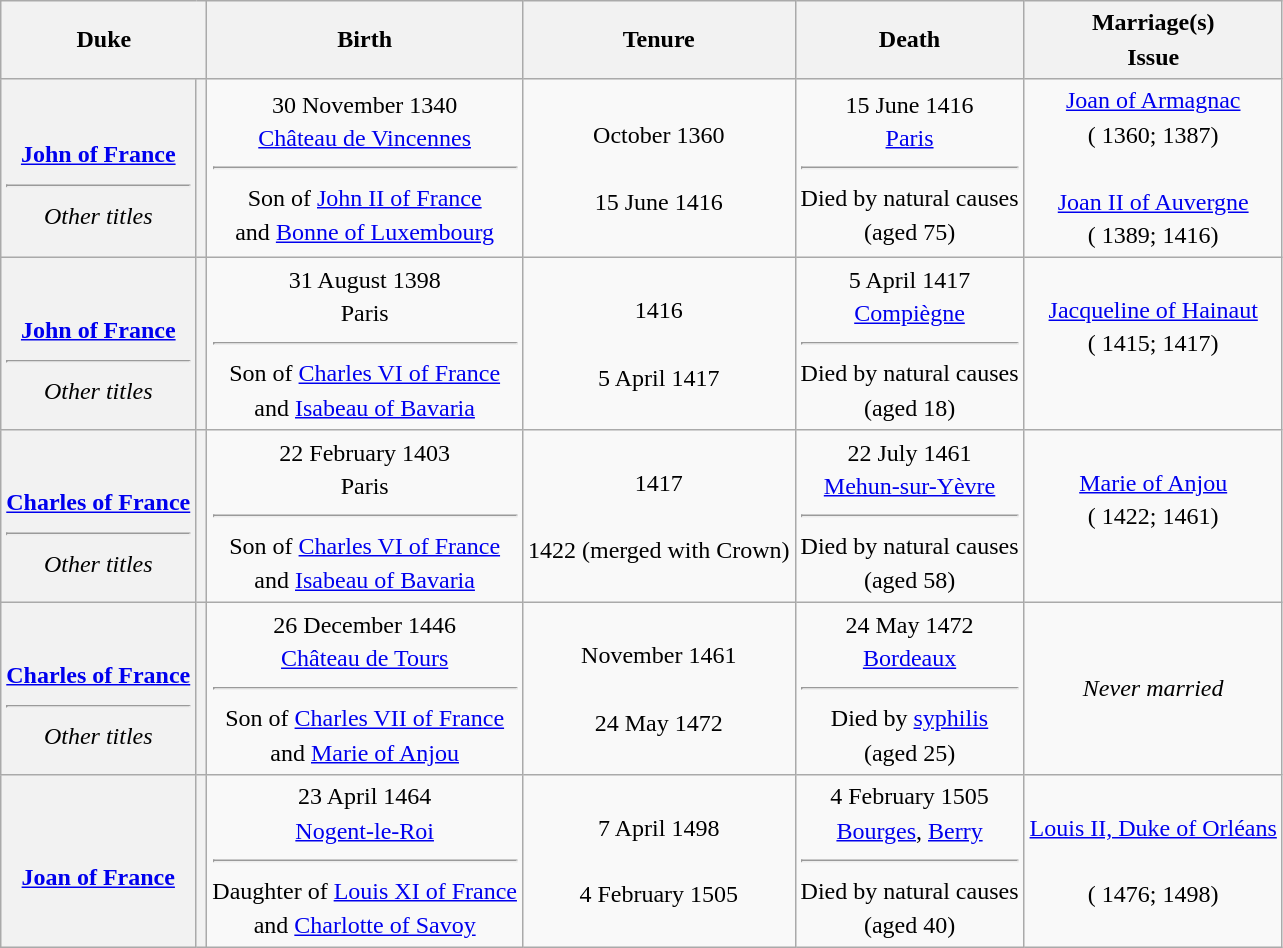<table class="wikitable" style="line-height:1.4em; text-align:center">
<tr>
<th colspan=2>Duke</th>
<th>Birth</th>
<th>Tenure</th>
<th>Death</th>
<th>Marriage(s)<br>Issue</th>
</tr>
<tr>
<th style="font-weight:normal"><br><strong><a href='#'>John of France</a></strong><hr><em>Other titles</em><br></th>
<th style="font-weight:normal"></th>
<td>30 November 1340<br><a href='#'>Château de Vincennes</a><hr>Son of <a href='#'>John II of France</a><br>and <a href='#'>Bonne of Luxembourg</a></td>
<td>October 1360<br><br>15 June 1416</td>
<td>15 June 1416<br><a href='#'>Paris</a><hr>Died by natural causes<br>(aged 75)</td>
<td> <a href='#'>Joan of Armagnac</a><br>( 1360;  1387)<br><br> <a href='#'>Joan II of Auvergne</a><br>( 1389;  1416)<br></td>
</tr>
<tr>
<th style="font-weight:normal"><br><strong><a href='#'>John of France</a></strong><hr><em>Other titles</em><br></th>
<th style="font-weight:normal"><br></th>
<td>31 August 1398 <br>Paris<hr>Son of <a href='#'>Charles VI of France</a><br>and <a href='#'>Isabeau of Bavaria</a></td>
<td>1416<br><br>5 April 1417</td>
<td>5 April 1417<br><a href='#'>Compiègne</a><hr>Died by natural causes<br>(aged 18)</td>
<td><a href='#'>Jacqueline of Hainaut</a><br>( 1415;  1417)<br><br></td>
</tr>
<tr>
<th style="font-weight:normal"><br><strong><a href='#'>Charles of France</a></strong><hr><em>Other titles</em><br></th>
<th style="font-weight:normal"><br></th>
<td>22 February 1403 <br>Paris<hr>Son of <a href='#'>Charles VI of France</a><br>and <a href='#'>Isabeau of Bavaria</a></td>
<td>1417<br><br>1422 (merged with Crown)</td>
<td>22 July 1461<br><a href='#'>Mehun-sur-Yèvre</a><hr>Died by natural causes<br>(aged 58)</td>
<td><a href='#'>Marie of Anjou</a><br>( 1422;  1461)<br><br></td>
</tr>
<tr>
<th style="font-weight:normal"><br><strong><a href='#'>Charles of France</a></strong><hr><em>Other titles</em><br></th>
<th style="font-weight:normal"></th>
<td>26 December 1446<br><a href='#'>Château de Tours</a><hr>Son of <a href='#'>Charles VII of France</a><br>and <a href='#'>Marie of Anjou</a></td>
<td>November 1461<br><br>24 May 1472</td>
<td>24 May 1472<br><a href='#'>Bordeaux</a><hr>Died by <a href='#'>syphilis</a><br>(aged 25)</td>
<td><em>Never married</em></td>
</tr>
<tr>
<th style="font-weight:normal"><br><strong><a href='#'>Joan of France</a></strong></th>
<th style="font-weight:normal"></th>
<td>23 April 1464<br><a href='#'>Nogent-le-Roi</a><hr>Daughter of <a href='#'>Louis XI of France</a><br>and <a href='#'>Charlotte of Savoy</a></td>
<td>7 April 1498<br><br>4 February 1505</td>
<td>4 February 1505<br><a href='#'>Bourges</a>, <a href='#'>Berry</a><hr>Died by natural causes<br>(aged 40)</td>
<td><a href='#'>Louis II, Duke of Orléans<br></a><br>( 1476;  1498)<br></td>
</tr>
</table>
